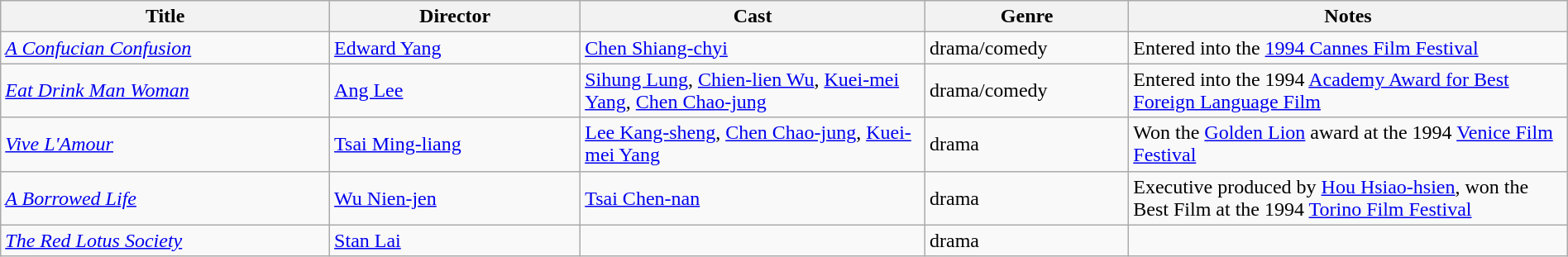<table class="wikitable" width= "100%">
<tr>
<th width=21%>Title</th>
<th width=16%>Director</th>
<th width=22%>Cast</th>
<th width=13%>Genre</th>
<th width=28%>Notes</th>
</tr>
<tr>
<td><em><a href='#'>A Confucian Confusion</a></em></td>
<td><a href='#'>Edward Yang</a></td>
<td><a href='#'>Chen Shiang-chyi</a></td>
<td>drama/comedy</td>
<td>Entered into the <a href='#'>1994 Cannes Film Festival</a></td>
</tr>
<tr>
<td><em><a href='#'>Eat Drink Man Woman</a></em></td>
<td><a href='#'>Ang Lee</a></td>
<td><a href='#'>Sihung Lung</a>, <a href='#'>Chien-lien Wu</a>, <a href='#'>Kuei-mei Yang</a>, <a href='#'>Chen Chao-jung</a></td>
<td>drama/comedy</td>
<td>Entered into the 1994 <a href='#'>Academy Award for Best Foreign Language Film</a></td>
</tr>
<tr>
<td><em><a href='#'>Vive L'Amour</a></em></td>
<td><a href='#'>Tsai Ming-liang</a></td>
<td><a href='#'>Lee Kang-sheng</a>, <a href='#'>Chen Chao-jung</a>, <a href='#'>Kuei-mei Yang</a></td>
<td>drama</td>
<td>Won the <a href='#'>Golden Lion</a> award at the 1994 <a href='#'>Venice Film Festival</a></td>
</tr>
<tr>
<td><em><a href='#'>A Borrowed Life</a></em></td>
<td><a href='#'>Wu Nien-jen</a></td>
<td><a href='#'>Tsai Chen-nan</a></td>
<td>drama</td>
<td>Executive produced by <a href='#'>Hou Hsiao-hsien</a>, won the Best Film at the 1994 <a href='#'>Torino Film Festival</a></td>
</tr>
<tr>
<td><em><a href='#'>The Red Lotus Society</a></em></td>
<td><a href='#'>Stan Lai</a></td>
<td></td>
<td>drama</td>
<td></td>
</tr>
</table>
